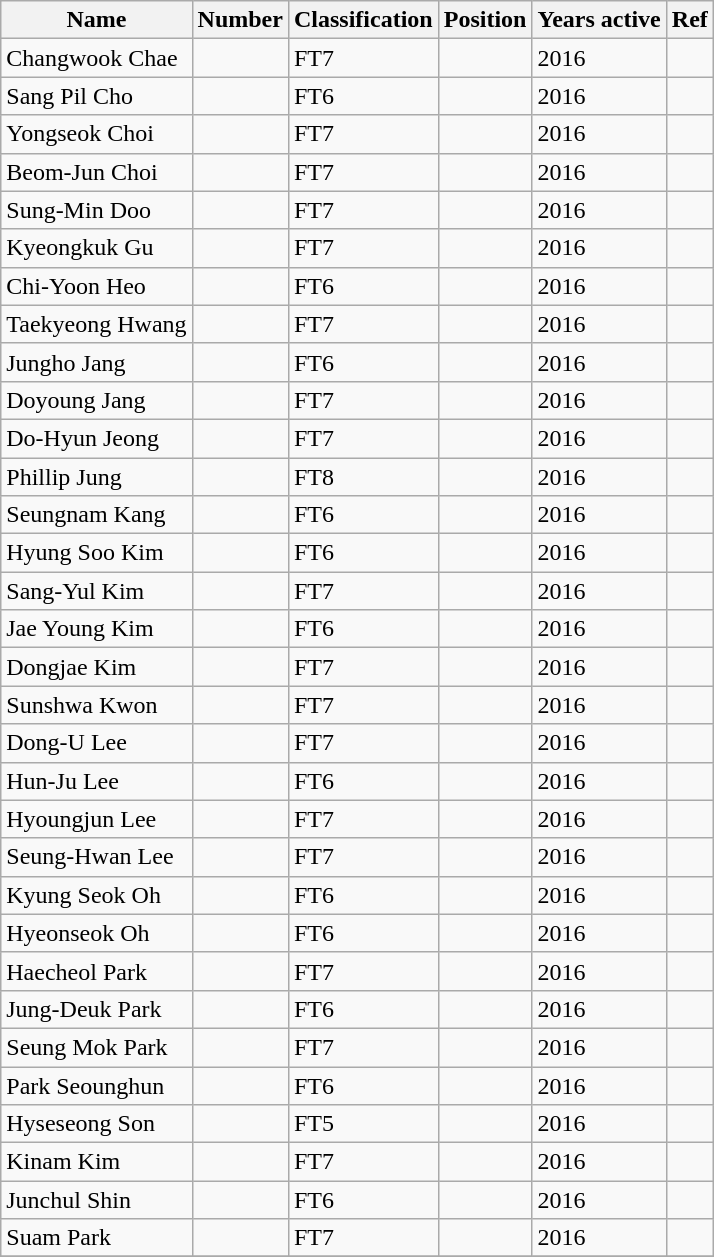<table class="wikitable sortable">
<tr>
<th>Name</th>
<th>Number</th>
<th>Classification</th>
<th>Position</th>
<th>Years active</th>
<th>Ref</th>
</tr>
<tr>
<td>Changwook Chae</td>
<td></td>
<td>FT7</td>
<td></td>
<td>2016</td>
<td></td>
</tr>
<tr --->
<td>Sang Pil Cho</td>
<td></td>
<td>FT6</td>
<td></td>
<td>2016</td>
<td></td>
</tr>
<tr --->
<td>Yongseok Choi</td>
<td></td>
<td>FT7</td>
<td></td>
<td>2016</td>
<td></td>
</tr>
<tr --->
<td>Beom-Jun Choi</td>
<td></td>
<td>FT7</td>
<td></td>
<td>2016</td>
<td></td>
</tr>
<tr --->
<td>Sung-Min Doo</td>
<td></td>
<td>FT7</td>
<td></td>
<td>2016</td>
<td></td>
</tr>
<tr --->
<td>Kyeongkuk Gu</td>
<td></td>
<td>FT7</td>
<td></td>
<td>2016</td>
<td></td>
</tr>
<tr --->
<td>Chi-Yoon Heo</td>
<td></td>
<td>FT6</td>
<td></td>
<td>2016</td>
<td></td>
</tr>
<tr --->
<td>Taekyeong Hwang</td>
<td></td>
<td>FT7</td>
<td></td>
<td>2016</td>
<td></td>
</tr>
<tr --->
<td>Jungho Jang</td>
<td></td>
<td>FT6</td>
<td></td>
<td>2016</td>
<td></td>
</tr>
<tr --->
<td>Doyoung Jang</td>
<td></td>
<td>FT7</td>
<td></td>
<td>2016</td>
<td></td>
</tr>
<tr --->
<td>Do-Hyun Jeong</td>
<td></td>
<td>FT7</td>
<td></td>
<td>2016</td>
<td></td>
</tr>
<tr --->
<td>Phillip Jung</td>
<td></td>
<td>FT8</td>
<td></td>
<td>2016</td>
<td></td>
</tr>
<tr --->
<td>Seungnam Kang</td>
<td></td>
<td>FT6</td>
<td></td>
<td>2016</td>
<td></td>
</tr>
<tr --->
<td>Hyung Soo Kim</td>
<td></td>
<td>FT6</td>
<td></td>
<td>2016</td>
<td></td>
</tr>
<tr --->
<td>Sang-Yul Kim</td>
<td></td>
<td>FT7</td>
<td></td>
<td>2016</td>
<td></td>
</tr>
<tr --->
<td>Jae Young Kim</td>
<td></td>
<td>FT6</td>
<td></td>
<td>2016</td>
<td></td>
</tr>
<tr --->
<td>Dongjae Kim</td>
<td></td>
<td>FT7</td>
<td></td>
<td>2016</td>
<td></td>
</tr>
<tr --->
<td>Sunshwa Kwon</td>
<td></td>
<td>FT7</td>
<td></td>
<td>2016</td>
<td></td>
</tr>
<tr --->
<td>Dong-U Lee</td>
<td></td>
<td>FT7</td>
<td></td>
<td>2016</td>
<td></td>
</tr>
<tr --->
<td>Hun-Ju Lee</td>
<td></td>
<td>FT6</td>
<td></td>
<td>2016</td>
<td></td>
</tr>
<tr --->
<td>Hyoungjun Lee</td>
<td></td>
<td>FT7</td>
<td></td>
<td>2016</td>
<td></td>
</tr>
<tr --->
<td>Seung-Hwan Lee</td>
<td></td>
<td>FT7</td>
<td></td>
<td>2016</td>
<td></td>
</tr>
<tr --->
<td>Kyung Seok Oh</td>
<td></td>
<td>FT6</td>
<td></td>
<td>2016</td>
<td></td>
</tr>
<tr --->
<td>Hyeonseok Oh</td>
<td></td>
<td>FT6</td>
<td></td>
<td>2016</td>
<td></td>
</tr>
<tr --->
<td>Haecheol Park</td>
<td></td>
<td>FT7</td>
<td></td>
<td>2016</td>
<td></td>
</tr>
<tr --->
<td>Jung-Deuk Park</td>
<td></td>
<td>FT6</td>
<td></td>
<td>2016</td>
<td></td>
</tr>
<tr --->
<td>Seung Mok Park</td>
<td></td>
<td>FT7</td>
<td></td>
<td>2016</td>
<td></td>
</tr>
<tr --->
<td>Park Seounghun</td>
<td></td>
<td>FT6</td>
<td></td>
<td>2016</td>
<td></td>
</tr>
<tr --->
<td>Hyseseong Son</td>
<td></td>
<td>FT5</td>
<td></td>
<td>2016</td>
<td></td>
</tr>
<tr --->
<td>Kinam Kim</td>
<td></td>
<td>FT7</td>
<td></td>
<td>2016</td>
<td></td>
</tr>
<tr --->
<td>Junchul Shin</td>
<td></td>
<td>FT6</td>
<td></td>
<td>2016</td>
<td></td>
</tr>
<tr --->
<td>Suam Park</td>
<td></td>
<td>FT7</td>
<td></td>
<td>2016</td>
<td></td>
</tr>
<tr --->
</tr>
</table>
